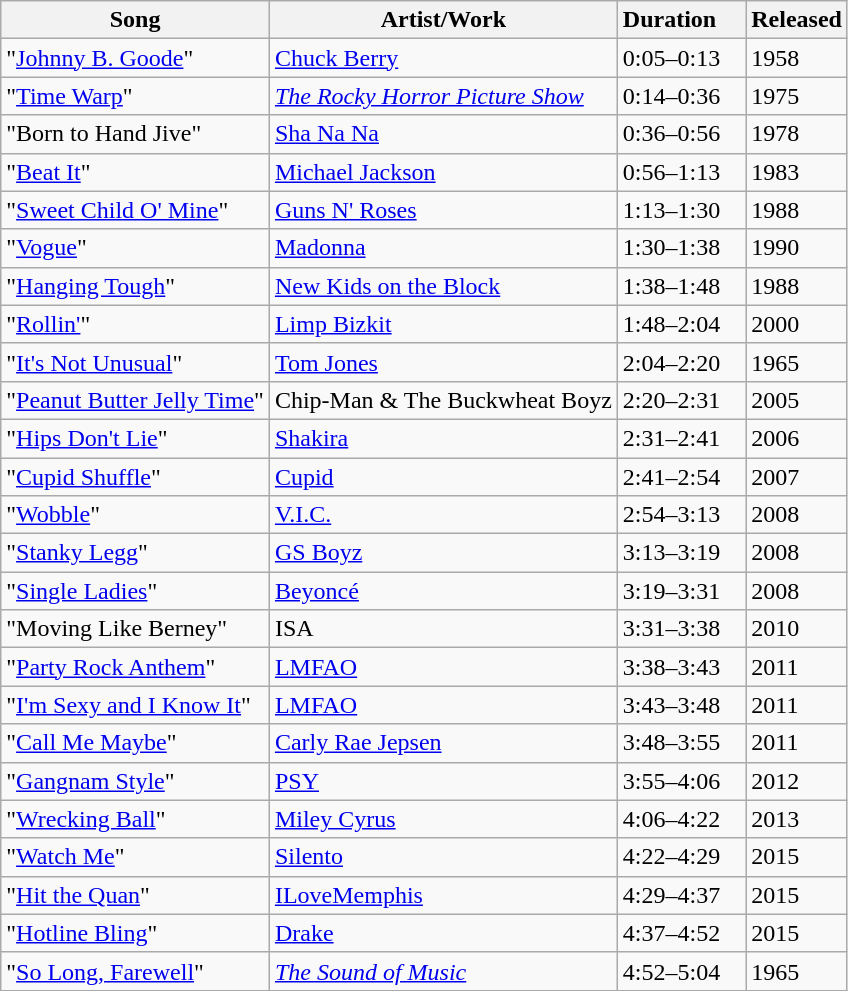<table class="wikitable">
<tr>
<th>Song</th>
<th>Artist/Work</th>
<th>Duration    </th>
<th>Released</th>
</tr>
<tr>
<td>"<a href='#'>Johnny B. Goode</a>"</td>
<td><a href='#'>Chuck Berry</a></td>
<td>0:05–0:13</td>
<td>1958</td>
</tr>
<tr>
<td>"<a href='#'>Time Warp</a>"</td>
<td><a href='#'><em>The Rocky Horror Picture Show</em></a></td>
<td>0:14–0:36</td>
<td>1975</td>
</tr>
<tr>
<td>"Born to Hand Jive"</td>
<td><a href='#'>Sha Na Na</a></td>
<td>0:36–0:56</td>
<td>1978</td>
</tr>
<tr>
<td>"<a href='#'>Beat It</a>"</td>
<td><a href='#'>Michael Jackson</a></td>
<td>0:56–1:13</td>
<td>1983</td>
</tr>
<tr>
<td>"<a href='#'>Sweet Child O' Mine</a>"</td>
<td><a href='#'>Guns N' Roses</a></td>
<td>1:13–1:30</td>
<td>1988</td>
</tr>
<tr>
<td>"<a href='#'>Vogue</a>"</td>
<td><a href='#'>Madonna</a></td>
<td>1:30–1:38</td>
<td>1990</td>
</tr>
<tr>
<td>"<a href='#'>Hanging Tough</a>"</td>
<td><a href='#'>New Kids on the Block</a></td>
<td>1:38–1:48</td>
<td>1988</td>
</tr>
<tr>
<td>"<a href='#'>Rollin'</a>"</td>
<td><a href='#'>Limp Bizkit</a></td>
<td>1:48–2:04</td>
<td>2000</td>
</tr>
<tr>
<td>"<a href='#'>It's Not Unusual</a>"</td>
<td><a href='#'>Tom Jones</a></td>
<td>2:04–2:20</td>
<td>1965</td>
</tr>
<tr>
<td>"<a href='#'>Peanut Butter Jelly Time</a>"</td>
<td>Chip-Man & The Buckwheat Boyz</td>
<td>2:20–2:31</td>
<td>2005</td>
</tr>
<tr>
<td>"<a href='#'>Hips Don't Lie</a>"</td>
<td><a href='#'>Shakira</a></td>
<td>2:31–2:41</td>
<td>2006</td>
</tr>
<tr>
<td>"<a href='#'>Cupid Shuffle</a>"</td>
<td><a href='#'>Cupid</a></td>
<td>2:41–2:54</td>
<td>2007</td>
</tr>
<tr>
<td>"<a href='#'>Wobble</a>"</td>
<td><a href='#'>V.I.C.</a></td>
<td>2:54–3:13</td>
<td>2008</td>
</tr>
<tr>
<td>"<a href='#'>Stanky Legg</a>"</td>
<td><a href='#'>GS Boyz</a></td>
<td>3:13–3:19</td>
<td>2008</td>
</tr>
<tr>
<td>"<a href='#'>Single Ladies</a>"</td>
<td><a href='#'>Beyoncé</a></td>
<td>3:19–3:31</td>
<td>2008</td>
</tr>
<tr>
<td>"Moving Like Berney"</td>
<td>ISA</td>
<td>3:31–3:38</td>
<td>2010</td>
</tr>
<tr>
<td>"<a href='#'>Party Rock Anthem</a>"</td>
<td><a href='#'>LMFAO</a></td>
<td>3:38–3:43</td>
<td>2011</td>
</tr>
<tr>
<td>"<a href='#'>I'm Sexy and I Know It</a>"</td>
<td><a href='#'>LMFAO</a></td>
<td>3:43–3:48</td>
<td>2011</td>
</tr>
<tr>
<td>"<a href='#'>Call Me Maybe</a>"</td>
<td><a href='#'>Carly Rae Jepsen</a></td>
<td>3:48–3:55</td>
<td>2011</td>
</tr>
<tr>
<td>"<a href='#'>Gangnam Style</a>"</td>
<td><a href='#'>PSY</a></td>
<td>3:55–4:06</td>
<td>2012</td>
</tr>
<tr>
<td>"<a href='#'>Wrecking Ball</a>"</td>
<td><a href='#'>Miley Cyrus</a></td>
<td>4:06–4:22</td>
<td>2013</td>
</tr>
<tr>
<td>"<a href='#'>Watch Me</a>"</td>
<td><a href='#'>Silento</a></td>
<td>4:22–4:29</td>
<td>2015</td>
</tr>
<tr>
<td>"<a href='#'>Hit the Quan</a>"</td>
<td><a href='#'>ILoveMemphis</a></td>
<td>4:29–4:37</td>
<td>2015</td>
</tr>
<tr>
<td>"<a href='#'>Hotline Bling</a>"</td>
<td><a href='#'>Drake</a></td>
<td>4:37–4:52</td>
<td>2015</td>
</tr>
<tr>
<td>"<a href='#'>So Long, Farewell</a>"</td>
<td><a href='#'><em>The Sound of Music</em></a></td>
<td>4:52–5:04</td>
<td>1965</td>
</tr>
</table>
